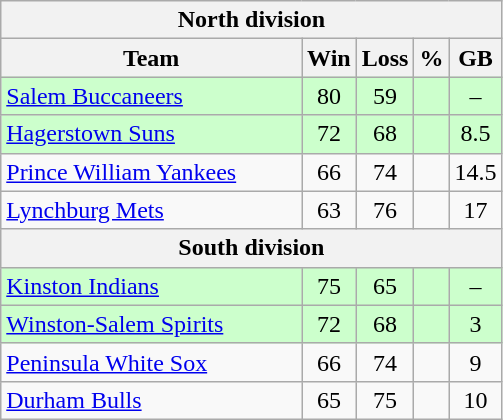<table class="wikitable">
<tr>
<th colspan="5">North division</th>
</tr>
<tr>
<th width="60%">Team</th>
<th>Win</th>
<th>Loss</th>
<th>%</th>
<th>GB</th>
</tr>
<tr align=center bgcolor=ccffcc>
<td align=left><a href='#'>Salem Buccaneers</a></td>
<td>80</td>
<td>59</td>
<td></td>
<td>–</td>
</tr>
<tr align=center bgcolor=ccffcc>
<td align=left><a href='#'>Hagerstown Suns</a></td>
<td>72</td>
<td>68</td>
<td></td>
<td>8.5</td>
</tr>
<tr align=center>
<td align=left><a href='#'>Prince William Yankees</a></td>
<td>66</td>
<td>74</td>
<td></td>
<td>14.5</td>
</tr>
<tr align=center>
<td align=left><a href='#'>Lynchburg Mets</a></td>
<td>63</td>
<td>76</td>
<td></td>
<td>17</td>
</tr>
<tr>
<th colspan="5">South division</th>
</tr>
<tr align=center bgcolor=ccffcc>
<td align=left><a href='#'>Kinston Indians</a></td>
<td>75</td>
<td>65</td>
<td></td>
<td>–</td>
</tr>
<tr align=center bgcolor=ccffcc>
<td align=left><a href='#'>Winston-Salem Spirits</a></td>
<td>72</td>
<td>68</td>
<td></td>
<td>3</td>
</tr>
<tr align=center>
<td align=left><a href='#'>Peninsula White Sox</a></td>
<td>66</td>
<td>74</td>
<td></td>
<td>9</td>
</tr>
<tr align=center>
<td align=left><a href='#'>Durham Bulls</a></td>
<td>65</td>
<td>75</td>
<td></td>
<td>10</td>
</tr>
</table>
